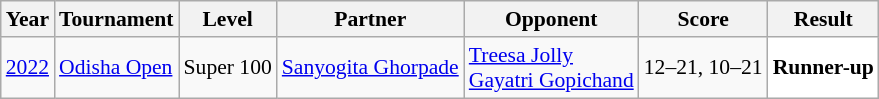<table class="sortable wikitable" style="font-size: 90%;">
<tr>
<th>Year</th>
<th>Tournament</th>
<th>Level</th>
<th>Partner</th>
<th>Opponent</th>
<th>Score</th>
<th>Result</th>
</tr>
<tr>
<td align="center"><a href='#'>2022</a></td>
<td align="left"><a href='#'>Odisha Open</a></td>
<td align="left">Super 100</td>
<td align="left"> <a href='#'>Sanyogita Ghorpade</a></td>
<td align="left"> <a href='#'>Treesa Jolly</a><br> <a href='#'>Gayatri Gopichand</a></td>
<td align="left">12–21, 10–21</td>
<td style="text-align:left; background:white"> <strong>Runner-up</strong></td>
</tr>
</table>
